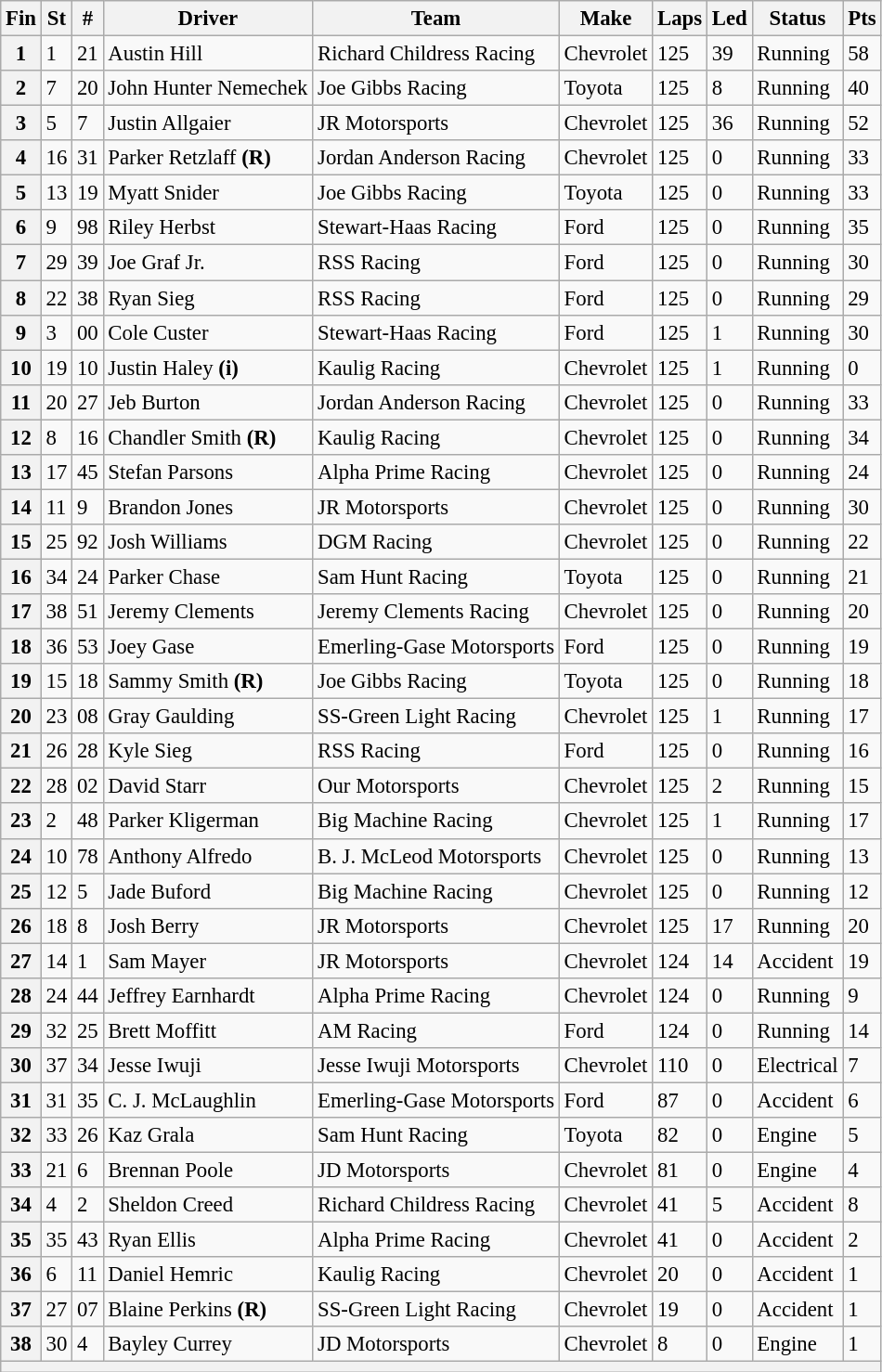<table class="wikitable" style="font-size:95%">
<tr>
<th>Fin</th>
<th>St</th>
<th>#</th>
<th>Driver</th>
<th>Team</th>
<th>Make</th>
<th>Laps</th>
<th>Led</th>
<th>Status</th>
<th>Pts</th>
</tr>
<tr>
<th>1</th>
<td>1</td>
<td>21</td>
<td>Austin Hill</td>
<td>Richard Childress Racing</td>
<td>Chevrolet</td>
<td>125</td>
<td>39</td>
<td>Running</td>
<td>58</td>
</tr>
<tr>
<th>2</th>
<td>7</td>
<td>20</td>
<td>John Hunter Nemechek</td>
<td>Joe Gibbs Racing</td>
<td>Toyota</td>
<td>125</td>
<td>8</td>
<td>Running</td>
<td>40</td>
</tr>
<tr>
<th>3</th>
<td>5</td>
<td>7</td>
<td>Justin Allgaier</td>
<td>JR Motorsports</td>
<td>Chevrolet</td>
<td>125</td>
<td>36</td>
<td>Running</td>
<td>52</td>
</tr>
<tr>
<th>4</th>
<td>16</td>
<td>31</td>
<td>Parker Retzlaff <strong>(R)</strong></td>
<td>Jordan Anderson Racing</td>
<td>Chevrolet</td>
<td>125</td>
<td>0</td>
<td>Running</td>
<td>33</td>
</tr>
<tr>
<th>5</th>
<td>13</td>
<td>19</td>
<td>Myatt Snider</td>
<td>Joe Gibbs Racing</td>
<td>Toyota</td>
<td>125</td>
<td>0</td>
<td>Running</td>
<td>33</td>
</tr>
<tr>
<th>6</th>
<td>9</td>
<td>98</td>
<td>Riley Herbst</td>
<td>Stewart-Haas Racing</td>
<td>Ford</td>
<td>125</td>
<td>0</td>
<td>Running</td>
<td>35</td>
</tr>
<tr>
<th>7</th>
<td>29</td>
<td>39</td>
<td>Joe Graf Jr.</td>
<td>RSS Racing</td>
<td>Ford</td>
<td>125</td>
<td>0</td>
<td>Running</td>
<td>30</td>
</tr>
<tr>
<th>8</th>
<td>22</td>
<td>38</td>
<td>Ryan Sieg</td>
<td>RSS Racing</td>
<td>Ford</td>
<td>125</td>
<td>0</td>
<td>Running</td>
<td>29</td>
</tr>
<tr>
<th>9</th>
<td>3</td>
<td>00</td>
<td>Cole Custer</td>
<td>Stewart-Haas Racing</td>
<td>Ford</td>
<td>125</td>
<td>1</td>
<td>Running</td>
<td>30</td>
</tr>
<tr>
<th>10</th>
<td>19</td>
<td>10</td>
<td>Justin Haley <strong>(i)</strong></td>
<td>Kaulig Racing</td>
<td>Chevrolet</td>
<td>125</td>
<td>1</td>
<td>Running</td>
<td>0</td>
</tr>
<tr>
<th>11</th>
<td>20</td>
<td>27</td>
<td>Jeb Burton</td>
<td>Jordan Anderson Racing</td>
<td>Chevrolet</td>
<td>125</td>
<td>0</td>
<td>Running</td>
<td>33</td>
</tr>
<tr>
<th>12</th>
<td>8</td>
<td>16</td>
<td>Chandler Smith <strong>(R)</strong></td>
<td>Kaulig Racing</td>
<td>Chevrolet</td>
<td>125</td>
<td>0</td>
<td>Running</td>
<td>34</td>
</tr>
<tr>
<th>13</th>
<td>17</td>
<td>45</td>
<td>Stefan Parsons</td>
<td>Alpha Prime Racing</td>
<td>Chevrolet</td>
<td>125</td>
<td>0</td>
<td>Running</td>
<td>24</td>
</tr>
<tr>
<th>14</th>
<td>11</td>
<td>9</td>
<td>Brandon Jones</td>
<td>JR Motorsports</td>
<td>Chevrolet</td>
<td>125</td>
<td>0</td>
<td>Running</td>
<td>30</td>
</tr>
<tr>
<th>15</th>
<td>25</td>
<td>92</td>
<td>Josh Williams</td>
<td>DGM Racing</td>
<td>Chevrolet</td>
<td>125</td>
<td>0</td>
<td>Running</td>
<td>22</td>
</tr>
<tr>
<th>16</th>
<td>34</td>
<td>24</td>
<td>Parker Chase</td>
<td>Sam Hunt Racing</td>
<td>Toyota</td>
<td>125</td>
<td>0</td>
<td>Running</td>
<td>21</td>
</tr>
<tr>
<th>17</th>
<td>38</td>
<td>51</td>
<td>Jeremy Clements</td>
<td>Jeremy Clements Racing</td>
<td>Chevrolet</td>
<td>125</td>
<td>0</td>
<td>Running</td>
<td>20</td>
</tr>
<tr>
<th>18</th>
<td>36</td>
<td>53</td>
<td>Joey Gase</td>
<td>Emerling-Gase Motorsports</td>
<td>Ford</td>
<td>125</td>
<td>0</td>
<td>Running</td>
<td>19</td>
</tr>
<tr>
<th>19</th>
<td>15</td>
<td>18</td>
<td>Sammy Smith <strong>(R)</strong></td>
<td>Joe Gibbs Racing</td>
<td>Toyota</td>
<td>125</td>
<td>0</td>
<td>Running</td>
<td>18</td>
</tr>
<tr>
<th>20</th>
<td>23</td>
<td>08</td>
<td>Gray Gaulding</td>
<td>SS-Green Light Racing</td>
<td>Chevrolet</td>
<td>125</td>
<td>1</td>
<td>Running</td>
<td>17</td>
</tr>
<tr>
<th>21</th>
<td>26</td>
<td>28</td>
<td>Kyle Sieg</td>
<td>RSS Racing</td>
<td>Ford</td>
<td>125</td>
<td>0</td>
<td>Running</td>
<td>16</td>
</tr>
<tr>
<th>22</th>
<td>28</td>
<td>02</td>
<td>David Starr</td>
<td>Our Motorsports</td>
<td>Chevrolet</td>
<td>125</td>
<td>2</td>
<td>Running</td>
<td>15</td>
</tr>
<tr>
<th>23</th>
<td>2</td>
<td>48</td>
<td>Parker Kligerman</td>
<td>Big Machine Racing</td>
<td>Chevrolet</td>
<td>125</td>
<td>1</td>
<td>Running</td>
<td>17</td>
</tr>
<tr>
<th>24</th>
<td>10</td>
<td>78</td>
<td>Anthony Alfredo</td>
<td>B. J. McLeod Motorsports</td>
<td>Chevrolet</td>
<td>125</td>
<td>0</td>
<td>Running</td>
<td>13</td>
</tr>
<tr>
<th>25</th>
<td>12</td>
<td>5</td>
<td>Jade Buford</td>
<td>Big Machine Racing</td>
<td>Chevrolet</td>
<td>125</td>
<td>0</td>
<td>Running</td>
<td>12</td>
</tr>
<tr>
<th>26</th>
<td>18</td>
<td>8</td>
<td>Josh Berry</td>
<td>JR Motorsports</td>
<td>Chevrolet</td>
<td>125</td>
<td>17</td>
<td>Running</td>
<td>20</td>
</tr>
<tr>
<th>27</th>
<td>14</td>
<td>1</td>
<td>Sam Mayer</td>
<td>JR Motorsports</td>
<td>Chevrolet</td>
<td>124</td>
<td>14</td>
<td>Accident</td>
<td>19</td>
</tr>
<tr>
<th>28</th>
<td>24</td>
<td>44</td>
<td>Jeffrey Earnhardt</td>
<td>Alpha Prime Racing</td>
<td>Chevrolet</td>
<td>124</td>
<td>0</td>
<td>Running</td>
<td>9</td>
</tr>
<tr>
<th>29</th>
<td>32</td>
<td>25</td>
<td>Brett Moffitt</td>
<td>AM Racing</td>
<td>Ford</td>
<td>124</td>
<td>0</td>
<td>Running</td>
<td>14</td>
</tr>
<tr>
<th>30</th>
<td>37</td>
<td>34</td>
<td>Jesse Iwuji</td>
<td>Jesse Iwuji Motorsports</td>
<td>Chevrolet</td>
<td>110</td>
<td>0</td>
<td>Electrical</td>
<td>7</td>
</tr>
<tr>
<th>31</th>
<td>31</td>
<td>35</td>
<td>C. J. McLaughlin</td>
<td>Emerling-Gase Motorsports</td>
<td>Ford</td>
<td>87</td>
<td>0</td>
<td>Accident</td>
<td>6</td>
</tr>
<tr>
<th>32</th>
<td>33</td>
<td>26</td>
<td>Kaz Grala</td>
<td>Sam Hunt Racing</td>
<td>Toyota</td>
<td>82</td>
<td>0</td>
<td>Engine</td>
<td>5</td>
</tr>
<tr>
<th>33</th>
<td>21</td>
<td>6</td>
<td>Brennan Poole</td>
<td>JD Motorsports</td>
<td>Chevrolet</td>
<td>81</td>
<td>0</td>
<td>Engine</td>
<td>4</td>
</tr>
<tr>
<th>34</th>
<td>4</td>
<td>2</td>
<td>Sheldon Creed</td>
<td>Richard Childress Racing</td>
<td>Chevrolet</td>
<td>41</td>
<td>5</td>
<td>Accident</td>
<td>8</td>
</tr>
<tr>
<th>35</th>
<td>35</td>
<td>43</td>
<td>Ryan Ellis</td>
<td>Alpha Prime Racing</td>
<td>Chevrolet</td>
<td>41</td>
<td>0</td>
<td>Accident</td>
<td>2</td>
</tr>
<tr>
<th>36</th>
<td>6</td>
<td>11</td>
<td>Daniel Hemric</td>
<td>Kaulig Racing</td>
<td>Chevrolet</td>
<td>20</td>
<td>0</td>
<td>Accident</td>
<td>1</td>
</tr>
<tr>
<th>37</th>
<td>27</td>
<td>07</td>
<td>Blaine Perkins <strong>(R)</strong></td>
<td>SS-Green Light Racing</td>
<td>Chevrolet</td>
<td>19</td>
<td>0</td>
<td>Accident</td>
<td>1</td>
</tr>
<tr>
<th>38</th>
<td>30</td>
<td>4</td>
<td>Bayley Currey</td>
<td>JD Motorsports</td>
<td>Chevrolet</td>
<td>8</td>
<td>0</td>
<td>Engine</td>
<td>1</td>
</tr>
<tr>
<th colspan="10"></th>
</tr>
</table>
